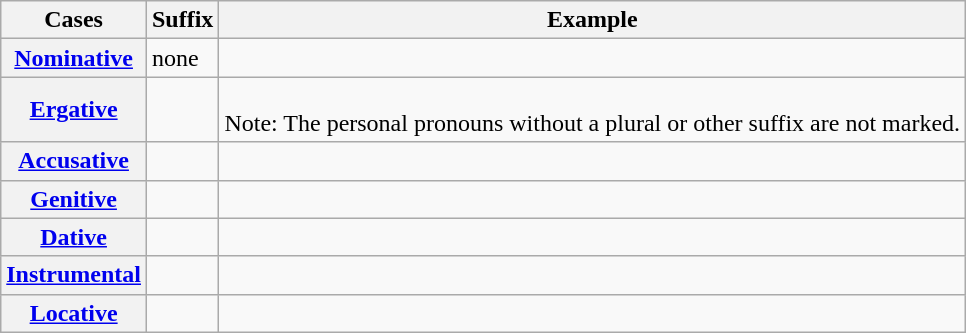<table class="wikitable">
<tr>
<th>Cases</th>
<th>Suffix</th>
<th>Example</th>
</tr>
<tr>
<th><a href='#'>Nominative</a></th>
<td>none</td>
<td></td>
</tr>
<tr>
<th><a href='#'>Ergative</a></th>
<td></td>
<td><br>Note: The personal pronouns without a plural or other suffix are not marked.</td>
</tr>
<tr>
<th><a href='#'>Accusative</a></th>
<td></td>
<td><br></td>
</tr>
<tr>
<th><a href='#'>Genitive</a></th>
<td></td>
<td></td>
</tr>
<tr>
<th><a href='#'>Dative</a></th>
<td></td>
<td></td>
</tr>
<tr>
<th><a href='#'>Instrumental</a></th>
<td></td>
<td></td>
</tr>
<tr>
<th><a href='#'>Locative</a></th>
<td></td>
<td></td>
</tr>
</table>
